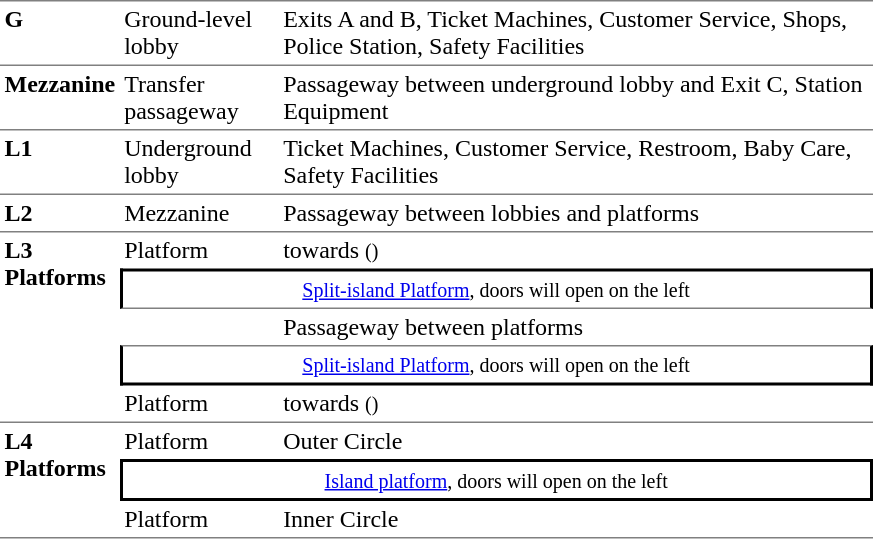<table table border=0 cellspacing=0 cellpadding=3>
<tr>
<td style="border-top:solid 1px gray;" width=50 valign=top><strong>G</strong></td>
<td style="border-top:solid 1px gray;" width=100 valign=top>Ground-level lobby</td>
<td style="border-top:solid 1px gray;" width=390 valign=top>Exits A and B, Ticket Machines, Customer Service, Shops, Police Station, Safety Facilities</td>
</tr>
<tr>
<td style="border-top:solid 1px gray;" width=50 valign=top><strong>Mezzanine</strong></td>
<td style="border-top:solid 1px gray;" width=100 valign=top>Transfer passageway</td>
<td style="border-top:solid 1px gray;" width=390 valign=top>Passageway between underground lobby and Exit C, Station Equipment</td>
</tr>
<tr>
<td style="border-top:solid 1px gray;" width=50 valign=top><strong>L1</strong></td>
<td style="border-top:solid 1px gray;" width=100 valign=top>Underground lobby</td>
<td style="border-top:solid 1px gray;" width=390 valign=top>Ticket Machines, Customer Service, Restroom, Baby Care, Safety Facilities</td>
</tr>
<tr>
<td style="border-top:solid 1px gray;" width=50 valign=top><strong>L2</strong></td>
<td style="border-top:solid 1px gray;" width=100 valign=top>Mezzanine</td>
<td style="border-top:solid 1px gray;" width=390 valign=top>Passageway between lobbies and  platforms</td>
</tr>
<tr>
<td style="border-top:solid 1px gray; border-bottom:solid 1px gray;" rowspan=5 valign=top><strong>L3<br> Platforms</strong></td>
<td style="border-top:solid 1px gray;" width=100>Platform </td>
<td style="border-top:solid 1px gray;" width=390>  towards  <small>()</small></td>
</tr>
<tr>
<td style="border-right:solid 2px black;border-left:solid 2px black;border-top:solid 2px black;border-bottom:solid 1px gray;text-align:center;" colspan=2><small><a href='#'>Split-island Platform</a>, doors will open on the left</small></td>
</tr>
<tr>
<td></td>
<td>Passageway between platforms</td>
</tr>
<tr>
<td style="border-right:solid 2px black;border-left:solid 2px black;border-top:solid 1px gray;border-bottom:solid 2px black;text-align:center;" colspan=2><small><a href='#'>Split-island Platform</a>, doors will open on the left</small></td>
</tr>
<tr>
<td style="border-bottom:solid 1px gray;">Platform </td>
<td style="border-bottom:solid 1px gray;"> towards  <small>()</small> </td>
</tr>
<tr>
<td style="border-bottom:solid 1px gray;" rowspan=3 valign=top><strong>L4<br> Platforms</strong></td>
<td>Platform </td>
<td>  Outer Circle </td>
</tr>
<tr>
<td style="border-right:solid 2px black;border-left:solid 2px black;border-top:solid 2px black;border-bottom:solid 2px black;text-align:center;" colspan=2><small><a href='#'>Island platform</a>, doors will open on the left</small></td>
</tr>
<tr>
<td style="border-bottom:solid 1px gray;">Platform </td>
<td style="border-bottom:solid 1px gray;"> Inner Circle  </td>
</tr>
<tr>
</tr>
</table>
